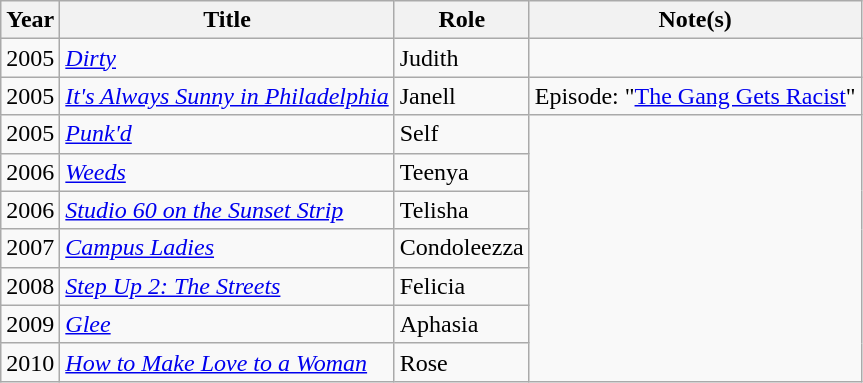<table class="wikitable">
<tr>
<th>Year</th>
<th>Title</th>
<th>Role</th>
<th>Note(s)</th>
</tr>
<tr>
<td>2005</td>
<td><em><a href='#'>Dirty</a></em></td>
<td>Judith</td>
<td></td>
</tr>
<tr>
<td>2005</td>
<td><em><a href='#'>It's Always Sunny in Philadelphia</a></em></td>
<td>Janell</td>
<td>Episode: "<a href='#'>The Gang Gets Racist</a>"</td>
</tr>
<tr>
<td>2005</td>
<td><em><a href='#'>Punk'd</a></em></td>
<td>Self</td>
</tr>
<tr>
<td>2006</td>
<td><em><a href='#'>Weeds</a></em></td>
<td>Teenya</td>
</tr>
<tr>
<td>2006</td>
<td><em><a href='#'>Studio 60 on the Sunset Strip</a></em></td>
<td>Telisha</td>
</tr>
<tr>
<td>2007</td>
<td><em><a href='#'>Campus Ladies</a></em></td>
<td>Condoleezza</td>
</tr>
<tr>
<td>2008</td>
<td><em><a href='#'>Step Up 2: The Streets</a></em></td>
<td>Felicia</td>
</tr>
<tr>
<td>2009</td>
<td><em><a href='#'>Glee</a></em></td>
<td>Aphasia</td>
</tr>
<tr>
<td>2010</td>
<td><em><a href='#'>How to Make Love to a Woman</a></em></td>
<td>Rose</td>
</tr>
</table>
